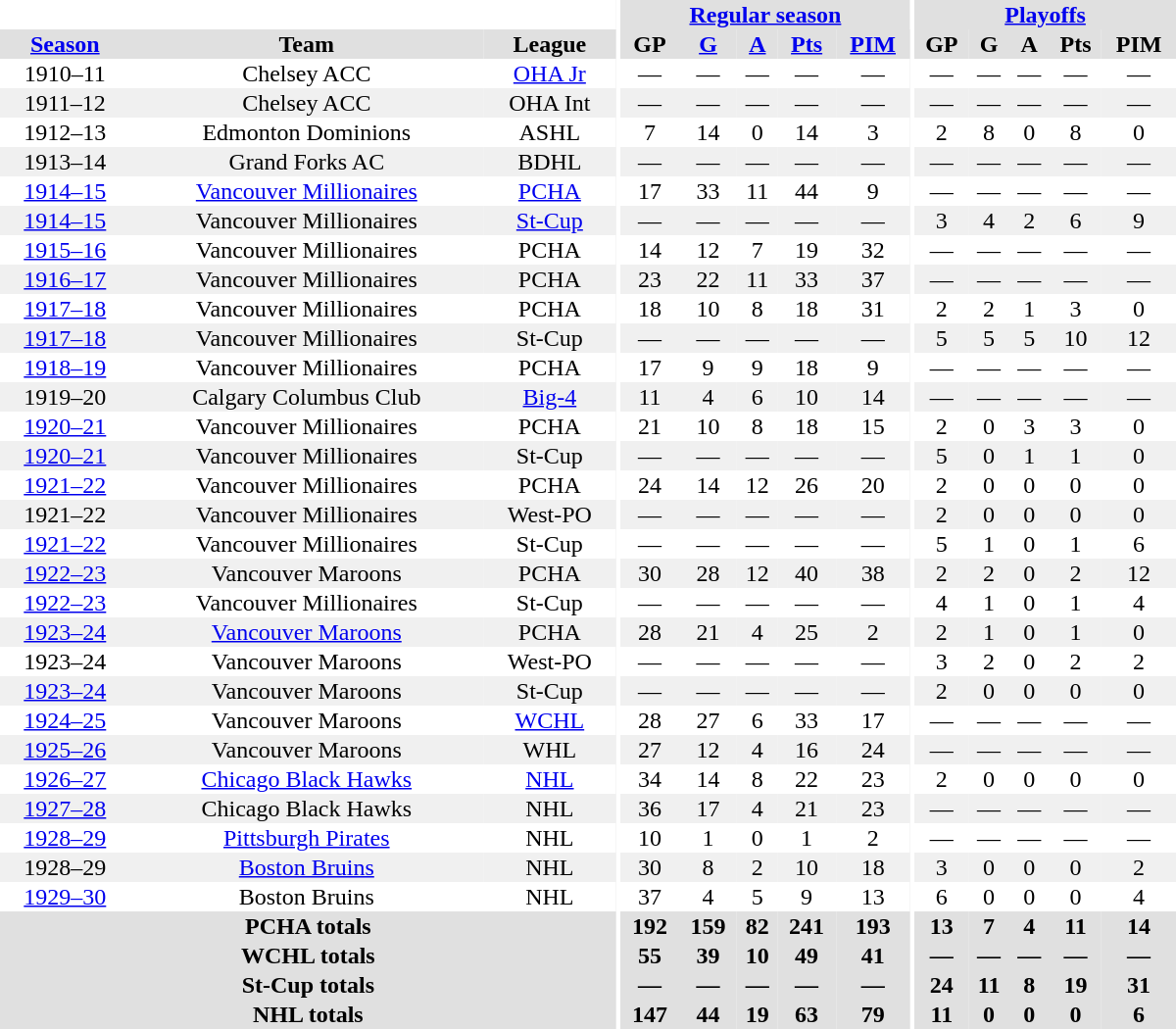<table border="0" cellpadding="1" cellspacing="0" style="text-align:center; width:50em">
<tr bgcolor="#e0e0e0">
<th colspan="3" bgcolor="#ffffff"></th>
<th rowspan="100" bgcolor="#ffffff"></th>
<th colspan="5"><a href='#'>Regular season</a></th>
<th rowspan="100" bgcolor="#ffffff"></th>
<th colspan="5"><a href='#'>Playoffs</a></th>
</tr>
<tr bgcolor="#e0e0e0">
<th><a href='#'>Season</a></th>
<th>Team</th>
<th>League</th>
<th>GP</th>
<th><a href='#'>G</a></th>
<th><a href='#'>A</a></th>
<th><a href='#'>Pts</a></th>
<th><a href='#'>PIM</a></th>
<th>GP</th>
<th>G</th>
<th>A</th>
<th>Pts</th>
<th>PIM</th>
</tr>
<tr>
<td>1910–11</td>
<td>Chelsey ACC</td>
<td><a href='#'>OHA Jr</a></td>
<td>—</td>
<td>—</td>
<td>—</td>
<td>—</td>
<td>—</td>
<td>—</td>
<td>—</td>
<td>—</td>
<td>—</td>
<td>—</td>
</tr>
<tr bgcolor="#f0f0f0">
<td>1911–12</td>
<td>Chelsey ACC</td>
<td>OHA Int</td>
<td>—</td>
<td>—</td>
<td>—</td>
<td>—</td>
<td>—</td>
<td>—</td>
<td>—</td>
<td>—</td>
<td>—</td>
<td>—</td>
</tr>
<tr>
<td>1912–13</td>
<td>Edmonton Dominions</td>
<td>ASHL</td>
<td>7</td>
<td>14</td>
<td>0</td>
<td>14</td>
<td>3</td>
<td>2</td>
<td>8</td>
<td>0</td>
<td>8</td>
<td>0</td>
</tr>
<tr bgcolor="#f0f0f0">
<td>1913–14</td>
<td>Grand Forks AC</td>
<td>BDHL</td>
<td>—</td>
<td>—</td>
<td>—</td>
<td>—</td>
<td>—</td>
<td>—</td>
<td>—</td>
<td>—</td>
<td>—</td>
<td>—</td>
</tr>
<tr>
<td><a href='#'>1914–15</a></td>
<td><a href='#'>Vancouver Millionaires</a></td>
<td><a href='#'>PCHA</a></td>
<td>17</td>
<td>33</td>
<td>11</td>
<td>44</td>
<td>9</td>
<td>—</td>
<td>—</td>
<td>—</td>
<td>—</td>
<td>—</td>
</tr>
<tr bgcolor="#f0f0f0">
<td><a href='#'>1914–15</a></td>
<td>Vancouver Millionaires</td>
<td><a href='#'>St-Cup</a></td>
<td>—</td>
<td>—</td>
<td>—</td>
<td>—</td>
<td>—</td>
<td>3</td>
<td>4</td>
<td>2</td>
<td>6</td>
<td>9</td>
</tr>
<tr>
<td><a href='#'>1915–16</a></td>
<td>Vancouver Millionaires</td>
<td>PCHA</td>
<td>14</td>
<td>12</td>
<td>7</td>
<td>19</td>
<td>32</td>
<td>—</td>
<td>—</td>
<td>—</td>
<td>—</td>
<td>—</td>
</tr>
<tr bgcolor="#f0f0f0">
<td><a href='#'>1916–17</a></td>
<td>Vancouver Millionaires</td>
<td>PCHA</td>
<td>23</td>
<td>22</td>
<td>11</td>
<td>33</td>
<td>37</td>
<td>—</td>
<td>—</td>
<td>—</td>
<td>—</td>
<td>—</td>
</tr>
<tr>
<td><a href='#'>1917–18</a></td>
<td>Vancouver Millionaires</td>
<td>PCHA</td>
<td>18</td>
<td>10</td>
<td>8</td>
<td>18</td>
<td>31</td>
<td>2</td>
<td>2</td>
<td>1</td>
<td>3</td>
<td>0</td>
</tr>
<tr bgcolor="#f0f0f0">
<td><a href='#'>1917–18</a></td>
<td>Vancouver Millionaires</td>
<td>St-Cup</td>
<td>—</td>
<td>—</td>
<td>—</td>
<td>—</td>
<td>—</td>
<td>5</td>
<td>5</td>
<td>5</td>
<td>10</td>
<td>12</td>
</tr>
<tr>
<td><a href='#'>1918–19</a></td>
<td>Vancouver Millionaires</td>
<td>PCHA</td>
<td>17</td>
<td>9</td>
<td>9</td>
<td>18</td>
<td>9</td>
<td>—</td>
<td>—</td>
<td>—</td>
<td>—</td>
<td>—</td>
</tr>
<tr bgcolor="#f0f0f0">
<td>1919–20</td>
<td>Calgary Columbus Club</td>
<td><a href='#'>Big-4</a></td>
<td>11</td>
<td>4</td>
<td>6</td>
<td>10</td>
<td>14</td>
<td>—</td>
<td>—</td>
<td>—</td>
<td>—</td>
<td>—</td>
</tr>
<tr>
<td><a href='#'>1920–21</a></td>
<td>Vancouver Millionaires</td>
<td>PCHA</td>
<td>21</td>
<td>10</td>
<td>8</td>
<td>18</td>
<td>15</td>
<td>2</td>
<td>0</td>
<td>3</td>
<td>3</td>
<td>0</td>
</tr>
<tr bgcolor="#f0f0f0">
<td><a href='#'>1920–21</a></td>
<td>Vancouver Millionaires</td>
<td>St-Cup</td>
<td>—</td>
<td>—</td>
<td>—</td>
<td>—</td>
<td>—</td>
<td>5</td>
<td>0</td>
<td>1</td>
<td>1</td>
<td>0</td>
</tr>
<tr>
<td><a href='#'>1921–22</a></td>
<td>Vancouver Millionaires</td>
<td>PCHA</td>
<td>24</td>
<td>14</td>
<td>12</td>
<td>26</td>
<td>20</td>
<td>2</td>
<td>0</td>
<td>0</td>
<td>0</td>
<td>0</td>
</tr>
<tr bgcolor="#f0f0f0">
<td>1921–22</td>
<td>Vancouver Millionaires</td>
<td>West-PO</td>
<td>—</td>
<td>—</td>
<td>—</td>
<td>—</td>
<td>—</td>
<td>2</td>
<td>0</td>
<td>0</td>
<td>0</td>
<td>0</td>
</tr>
<tr>
<td><a href='#'>1921–22</a></td>
<td>Vancouver Millionaires</td>
<td>St-Cup</td>
<td>—</td>
<td>—</td>
<td>—</td>
<td>—</td>
<td>—</td>
<td>5</td>
<td>1</td>
<td>0</td>
<td>1</td>
<td>6</td>
</tr>
<tr bgcolor="#f0f0f0">
<td><a href='#'>1922–23</a></td>
<td>Vancouver Maroons</td>
<td>PCHA</td>
<td>30</td>
<td>28</td>
<td>12</td>
<td>40</td>
<td>38</td>
<td>2</td>
<td>2</td>
<td>0</td>
<td>2</td>
<td>12</td>
</tr>
<tr>
<td><a href='#'>1922–23</a></td>
<td>Vancouver Millionaires</td>
<td>St-Cup</td>
<td>—</td>
<td>—</td>
<td>—</td>
<td>—</td>
<td>—</td>
<td>4</td>
<td>1</td>
<td>0</td>
<td>1</td>
<td>4</td>
</tr>
<tr bgcolor="#f0f0f0">
<td><a href='#'>1923–24</a></td>
<td><a href='#'>Vancouver Maroons</a></td>
<td>PCHA</td>
<td>28</td>
<td>21</td>
<td>4</td>
<td>25</td>
<td>2</td>
<td>2</td>
<td>1</td>
<td>0</td>
<td>1</td>
<td>0</td>
</tr>
<tr>
<td>1923–24</td>
<td>Vancouver Maroons</td>
<td>West-PO</td>
<td>—</td>
<td>—</td>
<td>—</td>
<td>—</td>
<td>—</td>
<td>3</td>
<td>2</td>
<td>0</td>
<td>2</td>
<td>2</td>
</tr>
<tr bgcolor="#f0f0f0">
<td><a href='#'>1923–24</a></td>
<td>Vancouver Maroons</td>
<td>St-Cup</td>
<td>—</td>
<td>—</td>
<td>—</td>
<td>—</td>
<td>—</td>
<td>2</td>
<td>0</td>
<td>0</td>
<td>0</td>
<td>0</td>
</tr>
<tr>
<td><a href='#'>1924–25</a></td>
<td>Vancouver Maroons</td>
<td><a href='#'>WCHL</a></td>
<td>28</td>
<td>27</td>
<td>6</td>
<td>33</td>
<td>17</td>
<td>—</td>
<td>—</td>
<td>—</td>
<td>—</td>
<td>—</td>
</tr>
<tr bgcolor="#f0f0f0">
<td><a href='#'>1925–26</a></td>
<td>Vancouver Maroons</td>
<td>WHL</td>
<td>27</td>
<td>12</td>
<td>4</td>
<td>16</td>
<td>24</td>
<td>—</td>
<td>—</td>
<td>—</td>
<td>—</td>
<td>—</td>
</tr>
<tr>
<td><a href='#'>1926–27</a></td>
<td><a href='#'>Chicago Black Hawks</a></td>
<td><a href='#'>NHL</a></td>
<td>34</td>
<td>14</td>
<td>8</td>
<td>22</td>
<td>23</td>
<td>2</td>
<td>0</td>
<td>0</td>
<td>0</td>
<td>0</td>
</tr>
<tr bgcolor="#f0f0f0">
<td><a href='#'>1927–28</a></td>
<td>Chicago Black Hawks</td>
<td>NHL</td>
<td>36</td>
<td>17</td>
<td>4</td>
<td>21</td>
<td>23</td>
<td>—</td>
<td>—</td>
<td>—</td>
<td>—</td>
<td>—</td>
</tr>
<tr>
<td><a href='#'>1928–29</a></td>
<td><a href='#'>Pittsburgh Pirates</a></td>
<td>NHL</td>
<td>10</td>
<td>1</td>
<td>0</td>
<td>1</td>
<td>2</td>
<td>—</td>
<td>—</td>
<td>—</td>
<td>—</td>
<td>—</td>
</tr>
<tr bgcolor="#f0f0f0">
<td>1928–29</td>
<td><a href='#'>Boston Bruins</a></td>
<td>NHL</td>
<td>30</td>
<td>8</td>
<td>2</td>
<td>10</td>
<td>18</td>
<td>3</td>
<td>0</td>
<td>0</td>
<td>0</td>
<td>2</td>
</tr>
<tr>
<td><a href='#'>1929–30</a></td>
<td>Boston Bruins</td>
<td>NHL</td>
<td>37</td>
<td>4</td>
<td>5</td>
<td>9</td>
<td>13</td>
<td>6</td>
<td>0</td>
<td>0</td>
<td>0</td>
<td>4</td>
</tr>
<tr bgcolor="#e0e0e0">
<th colspan="3">PCHA totals</th>
<th>192</th>
<th>159</th>
<th>82</th>
<th>241</th>
<th>193</th>
<th>13</th>
<th>7</th>
<th>4</th>
<th>11</th>
<th>14</th>
</tr>
<tr bgcolor="#e0e0e0">
<th colspan="3">WCHL totals</th>
<th>55</th>
<th>39</th>
<th>10</th>
<th>49</th>
<th>41</th>
<th>—</th>
<th>—</th>
<th>—</th>
<th>—</th>
<th>—</th>
</tr>
<tr bgcolor="#e0e0e0">
<th colspan="3">St-Cup totals</th>
<th>—</th>
<th>—</th>
<th>—</th>
<th>—</th>
<th>—</th>
<th>24</th>
<th>11</th>
<th>8</th>
<th>19</th>
<th>31</th>
</tr>
<tr bgcolor="#e0e0e0">
<th colspan="3">NHL totals</th>
<th>147</th>
<th>44</th>
<th>19</th>
<th>63</th>
<th>79</th>
<th>11</th>
<th>0</th>
<th>0</th>
<th>0</th>
<th>6</th>
</tr>
</table>
